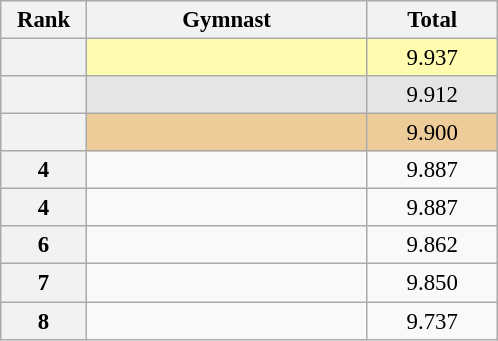<table class="wikitable sortable" style="text-align:center; font-size:95%">
<tr>
<th scope="col" style="width:50px;">Rank</th>
<th scope="col" style="width:180px;">Gymnast</th>
<th scope="col" style="width:80px;">Total</th>
</tr>
<tr style="background:#fffcaf;">
<th scope=row style="text-align:center"></th>
<td style="text-align:left;"></td>
<td>9.937</td>
</tr>
<tr style="background:#e5e5e5;">
<th scope=row style="text-align:center"></th>
<td style="text-align:left;"></td>
<td>9.912</td>
</tr>
<tr style="background:#ec9;">
<th scope=row style="text-align:center"></th>
<td style="text-align:left;"></td>
<td>9.900</td>
</tr>
<tr>
<th scope=row style="text-align:center">4</th>
<td style="text-align:left;"></td>
<td>9.887</td>
</tr>
<tr>
<th scope=row style="text-align:center">4</th>
<td style="text-align:left;"></td>
<td>9.887</td>
</tr>
<tr>
<th scope=row style="text-align:center">6</th>
<td style="text-align:left;"></td>
<td>9.862</td>
</tr>
<tr>
<th scope=row style="text-align:center">7</th>
<td style="text-align:left;"></td>
<td>9.850</td>
</tr>
<tr>
<th scope=row style="text-align:center">8</th>
<td style="text-align:left;"></td>
<td>9.737</td>
</tr>
</table>
